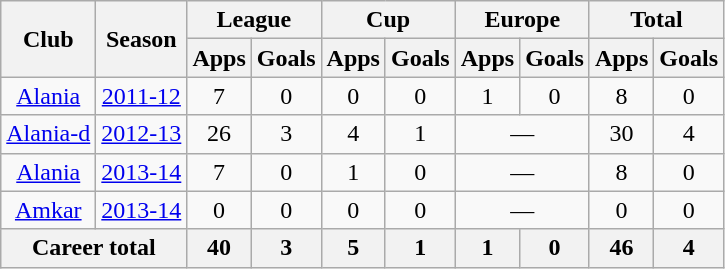<table class="wikitable" style="text-align: center;">
<tr>
<th rowspan="2">Club</th>
<th rowspan="2">Season</th>
<th colspan="2">League</th>
<th colspan="2">Cup</th>
<th colspan="2">Europe</th>
<th colspan="2">Total</th>
</tr>
<tr>
<th>Apps</th>
<th>Goals</th>
<th>Apps</th>
<th>Goals</th>
<th>Apps</th>
<th>Goals</th>
<th>Apps</th>
<th>Goals</th>
</tr>
<tr>
<td><a href='#'>Alania</a></td>
<td><a href='#'>2011-12</a></td>
<td>7</td>
<td>0</td>
<td>0</td>
<td>0</td>
<td>1</td>
<td>0</td>
<td>8</td>
<td>0</td>
</tr>
<tr>
<td><a href='#'>Alania-d</a></td>
<td><a href='#'>2012-13</a></td>
<td>26</td>
<td>3</td>
<td>4</td>
<td>1</td>
<td colspan="2">—</td>
<td>30</td>
<td>4</td>
</tr>
<tr>
<td><a href='#'>Alania</a></td>
<td><a href='#'>2013-14</a></td>
<td>7</td>
<td>0</td>
<td>1</td>
<td>0</td>
<td colspan="2">—</td>
<td>8</td>
<td>0</td>
</tr>
<tr>
<td><a href='#'>Amkar</a></td>
<td><a href='#'>2013-14</a></td>
<td>0</td>
<td>0</td>
<td>0</td>
<td>0</td>
<td colspan="2">—</td>
<td>0</td>
<td>0</td>
</tr>
<tr>
<th colspan="2">Career total</th>
<th>40</th>
<th>3</th>
<th>5</th>
<th>1</th>
<th>1</th>
<th>0</th>
<th>46</th>
<th>4</th>
</tr>
</table>
